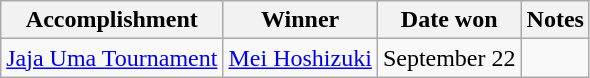<table class="wikitable">
<tr>
<th>Accomplishment</th>
<th>Winner</th>
<th>Date won</th>
<th>Notes</th>
</tr>
<tr>
<td><a href='#'>Jaja Uma Tournament</a></td>
<td><a href='#'>Mei Hoshizuki</a></td>
<td>September 22</td>
<td></td>
</tr>
</table>
